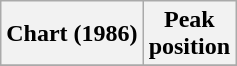<table class="wikitable">
<tr>
<th>Chart (1986)</th>
<th>Peak<br>position</th>
</tr>
<tr>
</tr>
</table>
